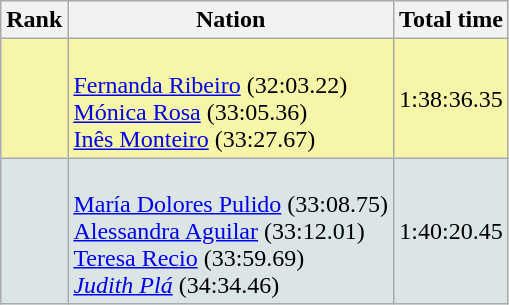<table class = "wikitable" style = "text-align: center">
<tr>
<th>Rank</th>
<th>Nation</th>
<th>Total time</th>
</tr>
<tr bgcolor = f7f6a8>
<td></td>
<td align = "left"> <br> <a href='#'>Fernanda Ribeiro</a> (32:03.22) <br> <a href='#'>Mónica Rosa</a> (33:05.36) <br> <a href='#'>Inês Monteiro</a> (33:27.67)</td>
<td>1:38:36.35</td>
</tr>
<tr bgcolor = dce5e5>
<td></td>
<td align = "left"> <br> <a href='#'>María Dolores Pulido</a> (33:08.75) <br> <a href='#'>Alessandra Aguilar</a> (33:12.01) <br> <a href='#'>Teresa Recio</a> (33:59.69) <br> <em> <a href='#'>Judith Plá</a> </em> (34:34.46)</td>
<td>1:40:20.45</td>
</tr>
</table>
